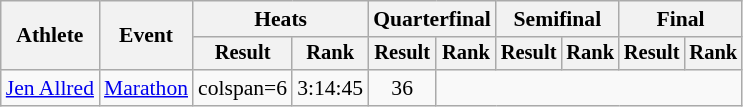<table class="wikitable" style="font-size:90%">
<tr>
<th rowspan="2">Athlete</th>
<th rowspan="2">Event</th>
<th colspan="2">Heats</th>
<th colspan="2">Quarterfinal</th>
<th colspan="2">Semifinal</th>
<th colspan="2">Final</th>
</tr>
<tr style="font-size:95%">
<th>Result</th>
<th>Rank</th>
<th>Result</th>
<th>Rank</th>
<th>Result</th>
<th>Rank</th>
<th>Result</th>
<th>Rank</th>
</tr>
<tr align=center>
<td align=left><a href='#'>Jen Allred</a></td>
<td align=left><a href='#'>Marathon</a></td>
<td>colspan=6</td>
<td>3:14:45</td>
<td>36</td>
</tr>
</table>
